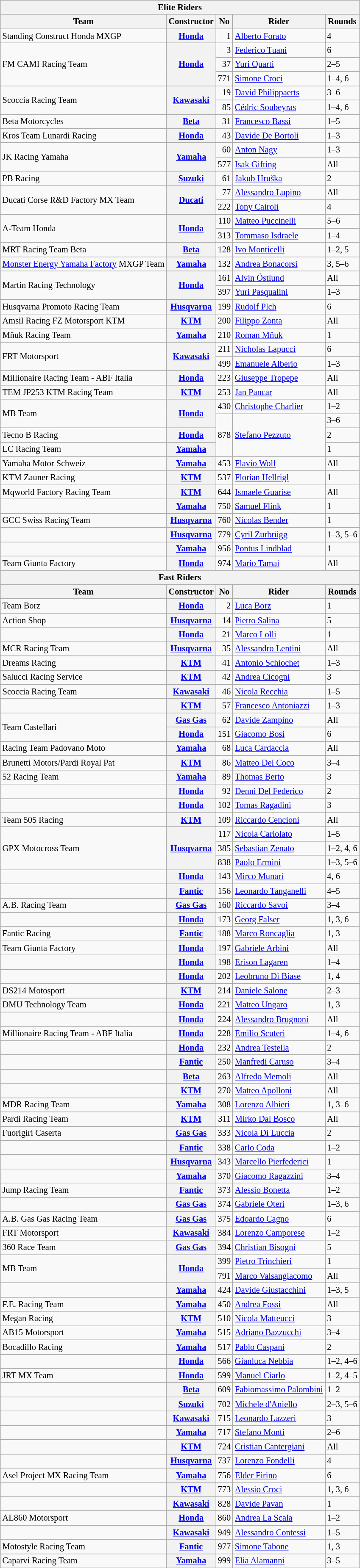<table class="wikitable" style="font-size: 85%;">
<tr>
<th colspan=5><strong>Elite Riders</strong></th>
</tr>
<tr>
<th>Team</th>
<th>Constructor</th>
<th>No</th>
<th>Rider</th>
<th>Rounds</th>
</tr>
<tr>
<td>Standing Construct Honda MXGP</td>
<th><a href='#'>Honda</a></th>
<td align="right">1</td>
<td> <a href='#'>Alberto Forato</a></td>
<td>4</td>
</tr>
<tr>
<td rowspan=3>FM CAMI Racing Team</td>
<th rowspan=3><a href='#'>Honda</a></th>
<td align="right">3</td>
<td> <a href='#'>Federico Tuani</a></td>
<td>6</td>
</tr>
<tr>
<td align="right">37</td>
<td> <a href='#'>Yuri Quarti</a></td>
<td>2–5</td>
</tr>
<tr>
<td align="right">771</td>
<td> <a href='#'>Simone Croci</a></td>
<td>1–4, 6</td>
</tr>
<tr>
<td rowspan=2>Scoccia Racing Team</td>
<th rowspan=2><a href='#'>Kawasaki</a></th>
<td align="right">19</td>
<td> <a href='#'>David Philippaerts</a></td>
<td>3–6</td>
</tr>
<tr>
<td align="right">85</td>
<td> <a href='#'>Cédric Soubeyras</a></td>
<td>1–4, 6</td>
</tr>
<tr>
<td>Beta Motorcycles</td>
<th><a href='#'>Beta</a></th>
<td align="right">31</td>
<td> <a href='#'>Francesco Bassi</a></td>
<td>1–5</td>
</tr>
<tr>
<td>Kros Team Lunardi Racing</td>
<th><a href='#'>Honda</a></th>
<td align="right">43</td>
<td> <a href='#'>Davide De Bortoli</a></td>
<td>1–3</td>
</tr>
<tr>
<td rowspan=2>JK Racing Yamaha</td>
<th rowspan=2><a href='#'>Yamaha</a></th>
<td align="right">60</td>
<td> <a href='#'>Anton Nagy</a></td>
<td>1–3</td>
</tr>
<tr>
<td align="right">577</td>
<td> <a href='#'>Isak Gifting</a></td>
<td>All</td>
</tr>
<tr>
<td>PB Racing</td>
<th><a href='#'>Suzuki</a></th>
<td align="right">61</td>
<td> <a href='#'>Jakub Hruška</a></td>
<td>2</td>
</tr>
<tr>
<td rowspan=2>Ducati Corse R&D Factory MX Team</td>
<th rowspan=2><a href='#'>Ducati</a></th>
<td align="right">77</td>
<td> <a href='#'>Alessandro Lupino</a></td>
<td>All</td>
</tr>
<tr>
<td align="right">222</td>
<td> <a href='#'>Tony Cairoli</a></td>
<td>4</td>
</tr>
<tr>
<td rowspan=2>A-Team Honda</td>
<th rowspan=2><a href='#'>Honda</a></th>
<td align="right">110</td>
<td> <a href='#'>Matteo Puccinelli</a></td>
<td>5–6</td>
</tr>
<tr>
<td align="right">313</td>
<td> <a href='#'>Tommaso Isdraele</a></td>
<td>1–4</td>
</tr>
<tr>
<td>MRT Racing Team Beta</td>
<th><a href='#'>Beta</a></th>
<td align="right">128</td>
<td> <a href='#'>Ivo Monticelli</a></td>
<td>1–2, 5</td>
</tr>
<tr>
<td><a href='#'>Monster Energy Yamaha Factory</a> MXGP Team</td>
<th><a href='#'>Yamaha</a></th>
<td align="right">132</td>
<td> <a href='#'>Andrea Bonacorsi</a></td>
<td>3, 5–6</td>
</tr>
<tr>
<td rowspan=2>Martin Racing Technology</td>
<th rowspan=2><a href='#'>Honda</a></th>
<td align="right">161</td>
<td> <a href='#'>Alvin Östlund</a></td>
<td>All</td>
</tr>
<tr>
<td align="right">397</td>
<td> <a href='#'>Yuri Pasqualini</a></td>
<td>1–3</td>
</tr>
<tr>
<td>Husqvarna Promoto Racing Team</td>
<th><a href='#'>Husqvarna</a></th>
<td align="right">199</td>
<td> <a href='#'>Rudolf Plch</a></td>
<td>6</td>
</tr>
<tr>
<td>Amsil Racing FZ Motorsport KTM</td>
<th><a href='#'>KTM</a></th>
<td align="right">200</td>
<td> <a href='#'>Filippo Zonta</a></td>
<td>All</td>
</tr>
<tr>
<td>Mňuk Racing Team</td>
<th><a href='#'>Yamaha</a></th>
<td align="right">210</td>
<td> <a href='#'>Roman Mňuk</a></td>
<td>1</td>
</tr>
<tr>
<td rowspan=2>FRT Motorsport</td>
<th rowspan=2><a href='#'>Kawasaki</a></th>
<td align="right">211</td>
<td> <a href='#'>Nicholas Lapucci</a></td>
<td>6</td>
</tr>
<tr>
<td align="right">499</td>
<td> <a href='#'>Emanuele Alberio</a></td>
<td>1–3</td>
</tr>
<tr>
<td>Millionaire Racing Team - ABF Italia</td>
<th><a href='#'>Honda</a></th>
<td align="right">223</td>
<td> <a href='#'>Giuseppe Tropepe</a></td>
<td>All</td>
</tr>
<tr>
<td>TEM JP253 KTM Racing Team</td>
<th><a href='#'>KTM</a></th>
<td align="right">253</td>
<td> <a href='#'>Jan Pancar</a></td>
<td>All</td>
</tr>
<tr>
<td rowspan=2>MB Team</td>
<th rowspan=2><a href='#'>Honda</a></th>
<td align="right">430</td>
<td> <a href='#'>Christophe Charlier</a></td>
<td>1–2</td>
</tr>
<tr>
<td rowspan=3 align="right">878</td>
<td rowspan=3> <a href='#'>Stefano Pezzuto</a></td>
<td>3–6</td>
</tr>
<tr>
<td>Tecno B Racing</td>
<th><a href='#'>Honda</a></th>
<td>2</td>
</tr>
<tr>
<td>LC Racing Team</td>
<th><a href='#'>Yamaha</a></th>
<td>1</td>
</tr>
<tr>
<td>Yamaha Motor Schweiz</td>
<th><a href='#'>Yamaha</a></th>
<td align="right">453</td>
<td> <a href='#'>Flavio Wolf</a></td>
<td>All</td>
</tr>
<tr>
<td>KTM Zauner Racing</td>
<th><a href='#'>KTM</a></th>
<td align="right">537</td>
<td> <a href='#'>Florian Hellrigl</a></td>
<td>1</td>
</tr>
<tr>
<td>Mqworld Factory Racing Team</td>
<th><a href='#'>KTM</a></th>
<td align="right">644</td>
<td> <a href='#'>Ismaele Guarise</a></td>
<td>All</td>
</tr>
<tr>
<td></td>
<th><a href='#'>Yamaha</a></th>
<td align="right">750</td>
<td> <a href='#'>Samuel Flink</a></td>
<td>1</td>
</tr>
<tr>
<td>GCC Swiss Racing Team</td>
<th><a href='#'>Husqvarna</a></th>
<td align="right">760</td>
<td> <a href='#'>Nicolas Bender</a></td>
<td>1</td>
</tr>
<tr>
<td></td>
<th><a href='#'>Husqvarna</a></th>
<td align="right">779</td>
<td> <a href='#'>Cyril Zurbrügg</a></td>
<td>1–3, 5–6</td>
</tr>
<tr>
<td></td>
<th><a href='#'>Yamaha</a></th>
<td align="right">956</td>
<td> <a href='#'>Pontus Lindblad</a></td>
<td>1</td>
</tr>
<tr>
<td>Team Giunta Factory</td>
<th><a href='#'>Honda</a></th>
<td align="right">974</td>
<td> <a href='#'>Mario Tamai</a></td>
<td>All</td>
</tr>
<tr>
<th colspan=5><strong>Fast Riders</strong></th>
</tr>
<tr>
<th>Team</th>
<th>Constructor</th>
<th>No</th>
<th>Rider</th>
<th>Rounds</th>
</tr>
<tr>
<td>Team Borz</td>
<th><a href='#'>Honda</a></th>
<td align="right">2</td>
<td> <a href='#'>Luca Borz</a></td>
<td>1</td>
</tr>
<tr>
<td>Action Shop</td>
<th><a href='#'>Husqvarna</a></th>
<td align="right">14</td>
<td> <a href='#'>Pietro Salina</a></td>
<td>5</td>
</tr>
<tr>
<td></td>
<th><a href='#'>Honda</a></th>
<td align="right">21</td>
<td> <a href='#'>Marco Lolli</a></td>
<td>1</td>
</tr>
<tr>
<td>MCR Racing Team</td>
<th><a href='#'>Husqvarna</a></th>
<td align="right">35</td>
<td> <a href='#'>Alessandro Lentini</a></td>
<td>All</td>
</tr>
<tr>
<td>Dreams Racing</td>
<th><a href='#'>KTM</a></th>
<td align="right">41</td>
<td> <a href='#'>Antonio Schiochet</a></td>
<td>1–3</td>
</tr>
<tr>
<td>Salucci Racing Service</td>
<th><a href='#'>KTM</a></th>
<td align="right">42</td>
<td> <a href='#'>Andrea Cicogni</a></td>
<td>3</td>
</tr>
<tr>
<td>Scoccia Racing Team</td>
<th><a href='#'>Kawasaki</a></th>
<td align="right">46</td>
<td> <a href='#'>Nicola Recchia</a></td>
<td>1–5</td>
</tr>
<tr>
<td></td>
<th><a href='#'>KTM</a></th>
<td align="right">57</td>
<td> <a href='#'>Francesco Antoniazzi</a></td>
<td>1–3</td>
</tr>
<tr>
<td rowspan=2>Team Castellari</td>
<th><a href='#'>Gas Gas</a></th>
<td align="right">62</td>
<td> <a href='#'>Davide Zampino</a></td>
<td>All</td>
</tr>
<tr>
<th><a href='#'>Honda</a></th>
<td align="right">151</td>
<td> <a href='#'>Giacomo Bosi</a></td>
<td>6</td>
</tr>
<tr>
<td>Racing Team Padovano Moto</td>
<th><a href='#'>Yamaha</a></th>
<td align="right">68</td>
<td> <a href='#'>Luca Cardaccia</a></td>
<td>All</td>
</tr>
<tr>
<td>Brunetti Motors/Pardi Royal Pat</td>
<th><a href='#'>KTM</a></th>
<td align="right">86</td>
<td> <a href='#'>Matteo Del Coco</a></td>
<td>3–4</td>
</tr>
<tr>
<td>52 Racing Team</td>
<th><a href='#'>Yamaha</a></th>
<td align="right">89</td>
<td> <a href='#'>Thomas Berto</a></td>
<td>3</td>
</tr>
<tr>
<td></td>
<th><a href='#'>Honda</a></th>
<td align="right">92</td>
<td> <a href='#'>Denni Del Federico</a></td>
<td>2</td>
</tr>
<tr>
<td></td>
<th><a href='#'>Honda</a></th>
<td align="right">102</td>
<td> <a href='#'>Tomas Ragadini</a></td>
<td>3</td>
</tr>
<tr>
<td>Team 505 Racing</td>
<th><a href='#'>KTM</a></th>
<td align="right">109</td>
<td> <a href='#'>Riccardo Cencioni</a></td>
<td>All</td>
</tr>
<tr>
<td rowspan=3>GPX Motocross Team</td>
<th rowspan=3><a href='#'>Husqvarna</a></th>
<td align="right">117</td>
<td> <a href='#'>Nicola Cariolato</a></td>
<td>1–5</td>
</tr>
<tr>
<td align="right">385</td>
<td> <a href='#'>Sebastian Zenato</a></td>
<td>1–2, 4, 6</td>
</tr>
<tr>
<td align="right">838</td>
<td> <a href='#'>Paolo Ermini</a></td>
<td>1–3, 5–6</td>
</tr>
<tr>
<td></td>
<th><a href='#'>Honda</a></th>
<td align="right">143</td>
<td> <a href='#'>Mirco Munari</a></td>
<td>4, 6</td>
</tr>
<tr>
<td></td>
<th><a href='#'>Fantic</a></th>
<td align="right">156</td>
<td> <a href='#'>Leonardo Tanganelli</a></td>
<td>4–5</td>
</tr>
<tr>
<td>A.B. Racing Team</td>
<th><a href='#'>Gas Gas</a></th>
<td align="right">160</td>
<td> <a href='#'>Riccardo Savoi</a></td>
<td>3–4</td>
</tr>
<tr>
<td></td>
<th><a href='#'>Honda</a></th>
<td align="right">173</td>
<td> <a href='#'>Georg Falser</a></td>
<td>1, 3, 6</td>
</tr>
<tr>
<td>Fantic Racing</td>
<th><a href='#'>Fantic</a></th>
<td align="right">188</td>
<td> <a href='#'>Marco Roncaglia</a></td>
<td>1, 3</td>
</tr>
<tr>
<td>Team Giunta Factory</td>
<th><a href='#'>Honda</a></th>
<td align="right">197</td>
<td> <a href='#'>Gabriele Arbini</a></td>
<td>All</td>
</tr>
<tr>
<td></td>
<th><a href='#'>Honda</a></th>
<td align="right">198</td>
<td> <a href='#'>Erison Lagaren</a></td>
<td>1–4</td>
</tr>
<tr>
<td></td>
<th><a href='#'>Honda</a></th>
<td align="right">202</td>
<td> <a href='#'>Leobruno Di Biase</a></td>
<td>1, 4</td>
</tr>
<tr>
<td>DS214 Motosport</td>
<th><a href='#'>KTM</a></th>
<td align="right">214</td>
<td> <a href='#'>Daniele Salone</a></td>
<td>2–3</td>
</tr>
<tr>
<td>DMU Technology Team</td>
<th><a href='#'>Honda</a></th>
<td align="right">221</td>
<td> <a href='#'>Matteo Ungaro</a></td>
<td>1, 3</td>
</tr>
<tr>
<td></td>
<th><a href='#'>Honda</a></th>
<td align="right">224</td>
<td> <a href='#'>Alessandro Brugnoni</a></td>
<td>All</td>
</tr>
<tr>
<td>Millionaire Racing Team - ABF Italia</td>
<th><a href='#'>Honda</a></th>
<td align="right">228</td>
<td> <a href='#'>Emilio Scuteri</a></td>
<td>1–4, 6</td>
</tr>
<tr>
<td></td>
<th><a href='#'>Honda</a></th>
<td align="right">232</td>
<td> <a href='#'>Andrea Testella</a></td>
<td>2</td>
</tr>
<tr>
<td></td>
<th><a href='#'>Fantic</a></th>
<td align="right">250</td>
<td> <a href='#'>Manfredi Caruso</a></td>
<td>3–4</td>
</tr>
<tr>
<td></td>
<th><a href='#'>Beta</a></th>
<td align="right">263</td>
<td> <a href='#'>Alfredo Memoli</a></td>
<td>All</td>
</tr>
<tr>
<td></td>
<th><a href='#'>KTM</a></th>
<td align="right">270</td>
<td> <a href='#'>Matteo Apolloni</a></td>
<td>All</td>
</tr>
<tr>
<td>MDR Racing Team</td>
<th><a href='#'>Yamaha</a></th>
<td align="right">308</td>
<td> <a href='#'>Lorenzo Albieri</a></td>
<td>1, 3–6</td>
</tr>
<tr>
<td>Pardi Racing Team</td>
<th><a href='#'>KTM</a></th>
<td align="right">311</td>
<td> <a href='#'>Mirko Dal Bosco</a></td>
<td>All</td>
</tr>
<tr>
<td>Fuorigiri Caserta</td>
<th><a href='#'>Gas Gas</a></th>
<td align="right">333</td>
<td> <a href='#'>Nicola Di Luccia</a></td>
<td>2</td>
</tr>
<tr>
<td></td>
<th><a href='#'>Fantic</a></th>
<td align="right">338</td>
<td> <a href='#'>Carlo Coda</a></td>
<td>1–2</td>
</tr>
<tr>
<td></td>
<th><a href='#'>Husqvarna</a></th>
<td align="right">343</td>
<td> <a href='#'>Marcello Pierfederici</a></td>
<td>1</td>
</tr>
<tr>
<td></td>
<th><a href='#'>Yamaha</a></th>
<td align="right">370</td>
<td> <a href='#'>Giacomo Ragazzini</a></td>
<td>3–4</td>
</tr>
<tr>
<td>Jump Racing Team</td>
<th><a href='#'>Fantic</a></th>
<td align="right">373</td>
<td> <a href='#'>Alessio Bonetta</a></td>
<td>1–2</td>
</tr>
<tr>
<td></td>
<th><a href='#'>Gas Gas</a></th>
<td align="right">374</td>
<td> <a href='#'>Gabriele Oteri</a></td>
<td>1–3, 6</td>
</tr>
<tr>
<td>A.B. Gas Gas Racing Team</td>
<th><a href='#'>Gas Gas</a></th>
<td align="right">375</td>
<td> <a href='#'>Edoardo Cagno</a></td>
<td>6</td>
</tr>
<tr>
<td>FRT Motorsport</td>
<th><a href='#'>Kawasaki</a></th>
<td align="right">384</td>
<td> <a href='#'>Lorenzo Camporese</a></td>
<td>1–2</td>
</tr>
<tr>
<td>360 Race Team</td>
<th><a href='#'>Gas Gas</a></th>
<td align="right">394</td>
<td> <a href='#'>Christian Bisogni</a></td>
<td>5</td>
</tr>
<tr>
<td rowspan=2>MB Team</td>
<th rowspan=2><a href='#'>Honda</a></th>
<td align="right">399</td>
<td> <a href='#'>Pietro Trinchieri</a></td>
<td>1</td>
</tr>
<tr>
<td align="right">791</td>
<td> <a href='#'>Marco Valsangiacomo</a></td>
<td>All</td>
</tr>
<tr>
<td></td>
<th><a href='#'>Yamaha</a></th>
<td align="right">424</td>
<td> <a href='#'>Davide Giustacchini</a></td>
<td>1–3, 5</td>
</tr>
<tr>
<td>F.E. Racing Team</td>
<th><a href='#'>Yamaha</a></th>
<td align="right">450</td>
<td> <a href='#'>Andrea Fossi</a></td>
<td>All</td>
</tr>
<tr>
<td>Megan Racing</td>
<th><a href='#'>KTM</a></th>
<td align="right">510</td>
<td> <a href='#'>Nicola Matteucci</a></td>
<td>3</td>
</tr>
<tr>
<td>AB15 Motorsport</td>
<th><a href='#'>Yamaha</a></th>
<td align="right">515</td>
<td> <a href='#'>Adriano Bazzucchi</a></td>
<td>3–4</td>
</tr>
<tr>
<td>Bocadillo Racing</td>
<th><a href='#'>Yamaha</a></th>
<td align="right">517</td>
<td> <a href='#'>Pablo Caspani</a></td>
<td>2</td>
</tr>
<tr>
<td></td>
<th><a href='#'>Honda</a></th>
<td align="right">566</td>
<td> <a href='#'>Gianluca Nebbia</a></td>
<td>1–2, 4–6</td>
</tr>
<tr>
<td>JRT MX Team</td>
<th><a href='#'>Honda</a></th>
<td align="right">599</td>
<td> <a href='#'>Manuel Ciarlo</a></td>
<td>1–2, 4–5</td>
</tr>
<tr>
<td></td>
<th><a href='#'>Beta</a></th>
<td align="right">609</td>
<td> <a href='#'>Fabiomassimo Palombini</a></td>
<td>1–2</td>
</tr>
<tr>
<td></td>
<th><a href='#'>Suzuki</a></th>
<td align="right">702</td>
<td> <a href='#'>Michele d'Aniello</a></td>
<td>2–3, 5–6</td>
</tr>
<tr>
<td></td>
<th><a href='#'>Kawasaki</a></th>
<td align="right">715</td>
<td> <a href='#'>Leonardo Lazzeri</a></td>
<td>3</td>
</tr>
<tr>
<td></td>
<th><a href='#'>Yamaha</a></th>
<td align="right">717</td>
<td> <a href='#'>Stefano Monti</a></td>
<td>2–6</td>
</tr>
<tr>
<td></td>
<th><a href='#'>KTM</a></th>
<td align="right">724</td>
<td> <a href='#'>Cristian Cantergiani</a></td>
<td>All</td>
</tr>
<tr>
<td></td>
<th><a href='#'>Husqvarna</a></th>
<td align="right">737</td>
<td> <a href='#'>Lorenzo Fondelli</a></td>
<td>4</td>
</tr>
<tr>
<td>Asel Project MX Racing Team</td>
<th><a href='#'>Yamaha</a></th>
<td align="right">756</td>
<td> <a href='#'>Elder Firino</a></td>
<td>6</td>
</tr>
<tr>
<td></td>
<th><a href='#'>KTM</a></th>
<td align="right">773</td>
<td> <a href='#'>Alessio Croci</a></td>
<td>1, 3, 6</td>
</tr>
<tr>
<td></td>
<th><a href='#'>Kawasaki</a></th>
<td align="right">828</td>
<td> <a href='#'>Davide Pavan</a></td>
<td>1</td>
</tr>
<tr>
<td>AL860 Motorsport</td>
<th><a href='#'>Honda</a></th>
<td align="right">860</td>
<td> <a href='#'>Andrea La Scala</a></td>
<td>1–2</td>
</tr>
<tr>
<td></td>
<th><a href='#'>Kawasaki</a></th>
<td align="right">949</td>
<td> <a href='#'>Alessandro Contessi</a></td>
<td>1–5</td>
</tr>
<tr>
<td>Motostyle Racing Team</td>
<th><a href='#'>Fantic</a></th>
<td align="right">977</td>
<td> <a href='#'>Simone Tabone</a></td>
<td>1, 3</td>
</tr>
<tr>
<td>Caparvi Racing Team</td>
<th><a href='#'>Yamaha</a></th>
<td align="right">999</td>
<td> <a href='#'>Elia Alamanni</a></td>
<td>3–5</td>
</tr>
<tr>
</tr>
</table>
